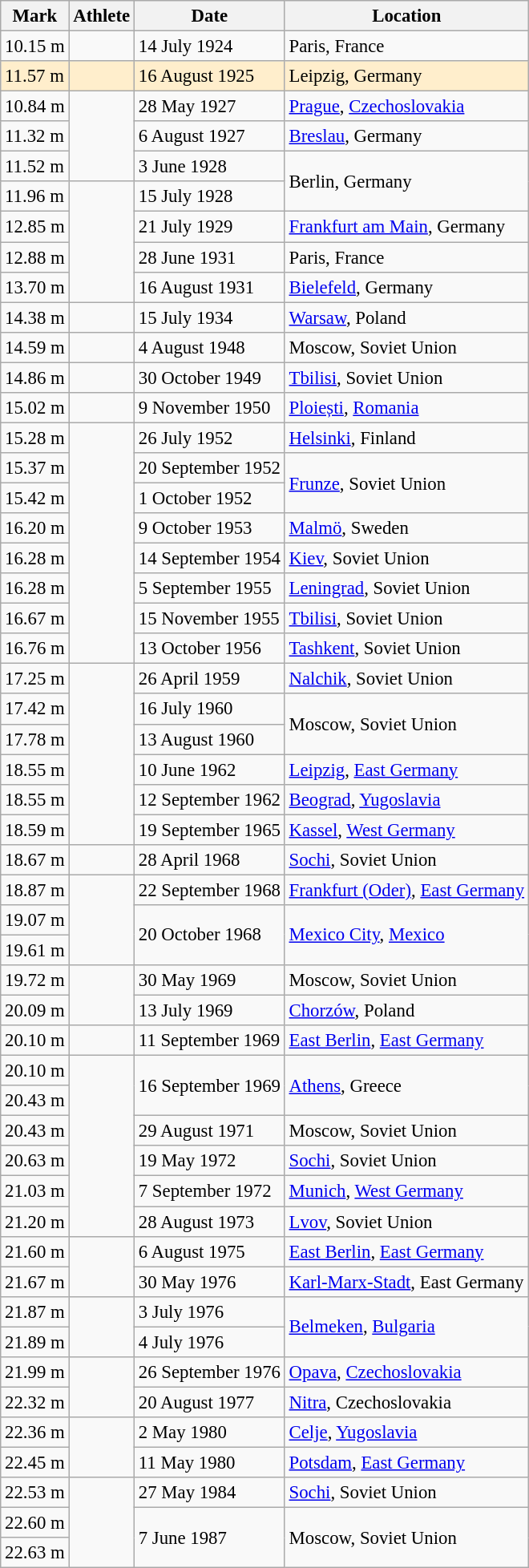<table class="wikitable sortable" style="font-size:95%;">
<tr>
<th>Mark</th>
<th>Athlete</th>
<th>Date</th>
<th>Location</th>
</tr>
<tr>
<td>10.15 m</td>
<td></td>
<td>14 July 1924</td>
<td>Paris, France</td>
</tr>
<tr style="background: #fec">
<td>11.57 m</td>
<td></td>
<td>16 August 1925</td>
<td>Leipzig, Germany</td>
</tr>
<tr>
<td>10.84 m</td>
<td rowspan="3"></td>
<td>28 May 1927</td>
<td><a href='#'>Prague</a>, <a href='#'>Czechoslovakia</a></td>
</tr>
<tr>
<td>11.32 m</td>
<td>6 August 1927</td>
<td><a href='#'>Breslau</a>, Germany</td>
</tr>
<tr>
<td>11.52 m</td>
<td>3 June 1928</td>
<td rowspan="2">Berlin, Germany</td>
</tr>
<tr>
<td>11.96 m</td>
<td rowspan="4"></td>
<td>15 July 1928</td>
</tr>
<tr>
<td>12.85 m</td>
<td>21 July 1929</td>
<td><a href='#'>Frankfurt am Main</a>, Germany</td>
</tr>
<tr>
<td>12.88 m</td>
<td>28 June 1931</td>
<td>Paris, France</td>
</tr>
<tr>
<td>13.70 m</td>
<td>16 August 1931</td>
<td><a href='#'>Bielefeld</a>, Germany</td>
</tr>
<tr>
<td>14.38 m</td>
<td></td>
<td>15 July 1934</td>
<td><a href='#'>Warsaw</a>, Poland</td>
</tr>
<tr>
<td>14.59 m</td>
<td></td>
<td>4 August 1948</td>
<td>Moscow, Soviet Union</td>
</tr>
<tr>
<td>14.86 m</td>
<td></td>
<td>30 October 1949</td>
<td><a href='#'>Tbilisi</a>, Soviet Union</td>
</tr>
<tr>
<td>15.02 m</td>
<td></td>
<td>9 November 1950</td>
<td><a href='#'>Ploiești</a>, <a href='#'>Romania</a></td>
</tr>
<tr>
<td>15.28 m</td>
<td rowspan="8"></td>
<td>26 July 1952</td>
<td><a href='#'>Helsinki</a>, Finland</td>
</tr>
<tr>
<td>15.37 m</td>
<td>20 September 1952</td>
<td rowspan="2"><a href='#'>Frunze</a>, Soviet Union</td>
</tr>
<tr>
<td>15.42 m</td>
<td>1 October 1952</td>
</tr>
<tr>
<td>16.20 m</td>
<td>9 October 1953</td>
<td><a href='#'>Malmö</a>, Sweden</td>
</tr>
<tr>
<td>16.28 m</td>
<td>14 September 1954</td>
<td><a href='#'>Kiev</a>, Soviet Union</td>
</tr>
<tr>
<td>16.28 m</td>
<td>5 September 1955</td>
<td><a href='#'>Leningrad</a>, Soviet Union</td>
</tr>
<tr>
<td>16.67 m</td>
<td>15 November 1955</td>
<td><a href='#'>Tbilisi</a>, Soviet Union</td>
</tr>
<tr>
<td>16.76 m</td>
<td>13 October 1956</td>
<td><a href='#'>Tashkent</a>, Soviet Union</td>
</tr>
<tr>
<td>17.25 m</td>
<td rowspan="6"></td>
<td>26 April 1959</td>
<td><a href='#'>Nalchik</a>, Soviet Union</td>
</tr>
<tr>
<td>17.42 m</td>
<td>16 July 1960</td>
<td rowspan="2">Moscow, Soviet Union</td>
</tr>
<tr>
<td>17.78 m</td>
<td>13 August 1960</td>
</tr>
<tr>
<td>18.55 m</td>
<td>10 June 1962</td>
<td><a href='#'>Leipzig</a>, <a href='#'>East Germany</a></td>
</tr>
<tr>
<td>18.55 m</td>
<td>12 September 1962</td>
<td><a href='#'>Beograd</a>, <a href='#'>Yugoslavia</a></td>
</tr>
<tr>
<td>18.59 m</td>
<td>19 September 1965</td>
<td><a href='#'>Kassel</a>, <a href='#'>West Germany</a></td>
</tr>
<tr>
<td>18.67 m</td>
<td></td>
<td>28 April 1968</td>
<td><a href='#'>Sochi</a>, Soviet Union</td>
</tr>
<tr>
<td>18.87 m</td>
<td rowspan="3"></td>
<td>22 September 1968</td>
<td><a href='#'>Frankfurt (Oder)</a>, <a href='#'>East Germany</a></td>
</tr>
<tr>
<td>19.07 m</td>
<td rowspan="2">20 October 1968</td>
<td rowspan="2"><a href='#'>Mexico City</a>, <a href='#'>Mexico</a></td>
</tr>
<tr>
<td>19.61 m</td>
</tr>
<tr>
<td>19.72 m</td>
<td rowspan="2"></td>
<td>30 May 1969</td>
<td>Moscow, Soviet Union</td>
</tr>
<tr>
<td>20.09 m</td>
<td>13 July 1969</td>
<td><a href='#'>Chorzów</a>, Poland</td>
</tr>
<tr>
<td>20.10 m</td>
<td></td>
<td>11 September 1969</td>
<td><a href='#'>East Berlin</a>, <a href='#'>East Germany</a></td>
</tr>
<tr>
<td>20.10 m</td>
<td rowspan="6"></td>
<td rowspan="2">16 September 1969</td>
<td rowspan="2"><a href='#'>Athens</a>, Greece</td>
</tr>
<tr>
<td>20.43 m</td>
</tr>
<tr>
<td>20.43 m</td>
<td>29 August 1971</td>
<td>Moscow, Soviet Union</td>
</tr>
<tr>
<td>20.63 m</td>
<td>19 May 1972</td>
<td><a href='#'>Sochi</a>, Soviet Union</td>
</tr>
<tr>
<td>21.03 m</td>
<td>7 September 1972</td>
<td><a href='#'>Munich</a>, <a href='#'>West Germany</a></td>
</tr>
<tr>
<td>21.20 m</td>
<td>28 August 1973</td>
<td><a href='#'>Lvov</a>, Soviet Union</td>
</tr>
<tr>
<td>21.60 m</td>
<td rowspan="2"></td>
<td>6 August 1975</td>
<td><a href='#'>East Berlin</a>, <a href='#'>East Germany</a></td>
</tr>
<tr>
<td>21.67 m</td>
<td>30 May 1976</td>
<td><a href='#'>Karl-Marx-Stadt</a>, East Germany</td>
</tr>
<tr>
<td>21.87 m</td>
<td rowspan="2"></td>
<td>3 July 1976</td>
<td rowspan="2"><a href='#'>Belmeken</a>, <a href='#'>Bulgaria</a></td>
</tr>
<tr>
<td>21.89 m</td>
<td>4 July 1976</td>
</tr>
<tr>
<td>21.99 m</td>
<td rowspan="2"></td>
<td>26 September 1976</td>
<td><a href='#'>Opava</a>, <a href='#'>Czechoslovakia</a></td>
</tr>
<tr>
<td>22.32 m</td>
<td>20 August 1977</td>
<td><a href='#'>Nitra</a>, Czechoslovakia</td>
</tr>
<tr>
<td>22.36 m</td>
<td rowspan="2"></td>
<td>2 May 1980</td>
<td><a href='#'>Celje</a>, <a href='#'>Yugoslavia</a></td>
</tr>
<tr>
<td>22.45 m</td>
<td>11 May 1980</td>
<td><a href='#'>Potsdam</a>, <a href='#'>East Germany</a></td>
</tr>
<tr>
<td>22.53 m</td>
<td rowspan="3"></td>
<td>27 May 1984</td>
<td><a href='#'>Sochi</a>, Soviet Union</td>
</tr>
<tr>
<td>22.60 m</td>
<td rowspan="2">7 June 1987</td>
<td rowspan="2">Moscow, Soviet Union</td>
</tr>
<tr>
<td>22.63 m</td>
</tr>
</table>
